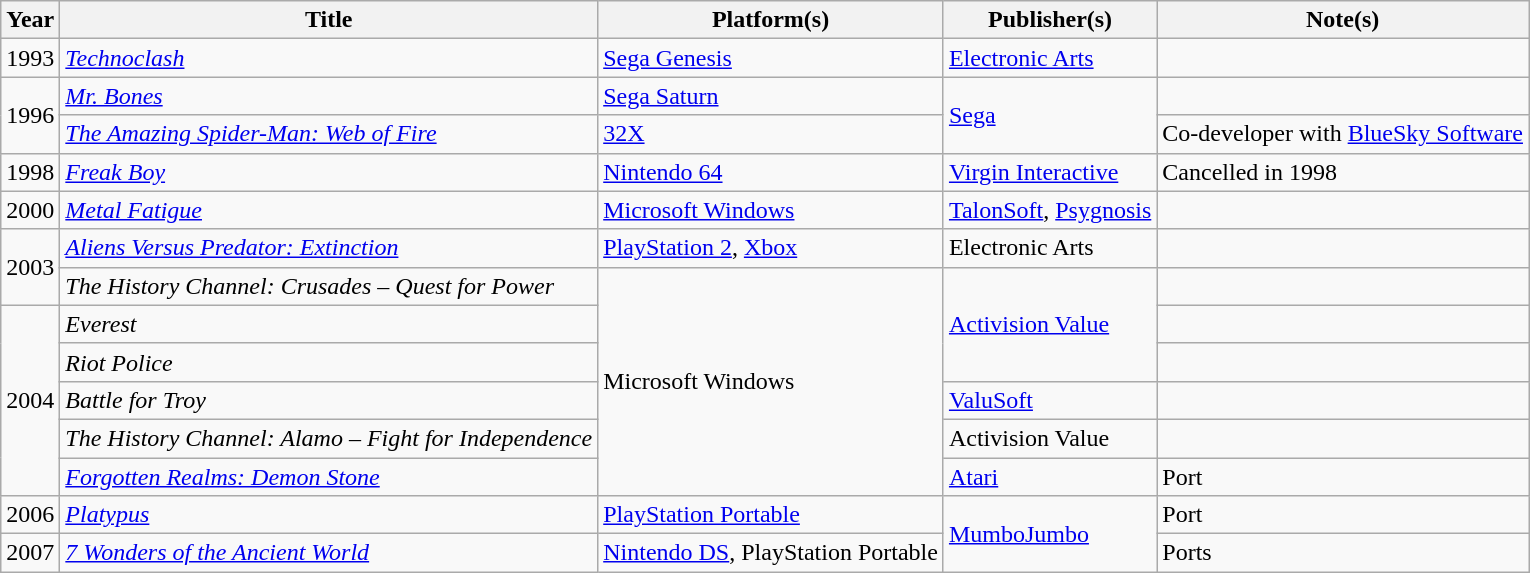<table class="wikitable sortable">
<tr>
<th>Year</th>
<th>Title</th>
<th>Platform(s)</th>
<th>Publisher(s)</th>
<th>Note(s)</th>
</tr>
<tr>
<td>1993</td>
<td><em><a href='#'>Technoclash</a></em></td>
<td><a href='#'>Sega Genesis</a></td>
<td><a href='#'>Electronic Arts</a></td>
<td></td>
</tr>
<tr>
<td rowspan="2">1996</td>
<td><em><a href='#'>Mr. Bones</a></em></td>
<td><a href='#'>Sega Saturn</a></td>
<td rowspan="2"><a href='#'>Sega</a></td>
<td></td>
</tr>
<tr>
<td><em><a href='#'>The Amazing Spider-Man: Web of Fire</a></em></td>
<td><a href='#'>32X</a></td>
<td>Co-developer with <a href='#'>BlueSky Software</a></td>
</tr>
<tr>
<td>1998</td>
<td><em><a href='#'>Freak Boy</a></em></td>
<td><a href='#'>Nintendo 64</a></td>
<td><a href='#'>Virgin Interactive</a></td>
<td>Cancelled in 1998</td>
</tr>
<tr>
<td>2000</td>
<td><em><a href='#'>Metal Fatigue</a></em></td>
<td><a href='#'>Microsoft Windows</a></td>
<td><a href='#'>TalonSoft</a>, <a href='#'>Psygnosis</a></td>
<td></td>
</tr>
<tr>
<td rowspan="2">2003</td>
<td><em><a href='#'>Aliens Versus Predator: Extinction</a></em></td>
<td><a href='#'>PlayStation 2</a>, <a href='#'>Xbox</a></td>
<td>Electronic Arts</td>
</tr>
<tr>
<td><em>The History Channel: Crusades – Quest for Power</em></td>
<td rowspan="6">Microsoft Windows</td>
<td rowspan="3"><a href='#'>Activision Value</a></td>
<td></td>
</tr>
<tr>
<td rowspan="5">2004</td>
<td><em>Everest</em></td>
<td></td>
</tr>
<tr>
<td><em>Riot Police</em></td>
<td></td>
</tr>
<tr>
<td><em>Battle for Troy</em></td>
<td><a href='#'>ValuSoft</a></td>
<td></td>
</tr>
<tr>
<td><em>The History Channel: Alamo – Fight for Independence</em></td>
<td>Activision Value</td>
<td></td>
</tr>
<tr>
<td><em><a href='#'>Forgotten Realms: Demon Stone</a></em></td>
<td><a href='#'>Atari</a></td>
<td>Port</td>
</tr>
<tr>
<td>2006</td>
<td><em><a href='#'>Platypus</a></em></td>
<td><a href='#'>PlayStation Portable</a></td>
<td rowspan="2"><a href='#'>MumboJumbo</a></td>
<td>Port</td>
</tr>
<tr>
<td>2007</td>
<td><em><a href='#'>7 Wonders of the Ancient World</a></em></td>
<td><a href='#'>Nintendo DS</a>, PlayStation Portable</td>
<td>Ports</td>
</tr>
</table>
